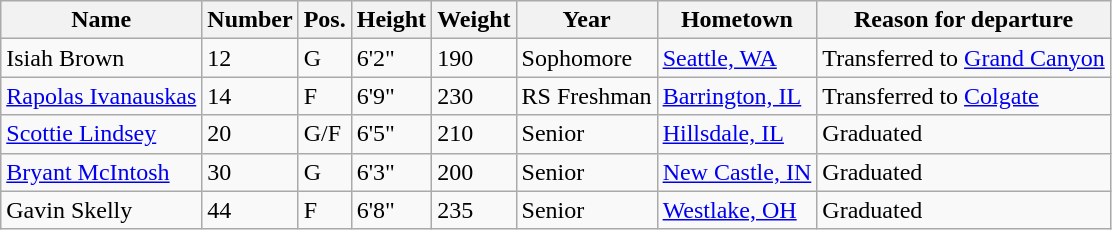<table class="wikitable sortable" border="1">
<tr>
<th>Name</th>
<th>Number</th>
<th>Pos.</th>
<th>Height</th>
<th>Weight</th>
<th>Year</th>
<th>Hometown</th>
<th class="unsortable">Reason for departure</th>
</tr>
<tr>
<td>Isiah Brown</td>
<td>12</td>
<td>G</td>
<td>6'2"</td>
<td>190</td>
<td>Sophomore</td>
<td><a href='#'>Seattle, WA</a></td>
<td>Transferred to <a href='#'>Grand Canyon</a></td>
</tr>
<tr>
<td><a href='#'>Rapolas Ivanauskas</a></td>
<td>14</td>
<td>F</td>
<td>6'9"</td>
<td>230</td>
<td>RS Freshman</td>
<td><a href='#'>Barrington, IL</a></td>
<td>Transferred to <a href='#'>Colgate</a></td>
</tr>
<tr>
<td><a href='#'>Scottie Lindsey</a></td>
<td>20</td>
<td>G/F</td>
<td>6'5"</td>
<td>210</td>
<td>Senior</td>
<td><a href='#'>Hillsdale, IL</a></td>
<td>Graduated</td>
</tr>
<tr>
<td><a href='#'>Bryant McIntosh</a></td>
<td>30</td>
<td>G</td>
<td>6'3"</td>
<td>200</td>
<td>Senior</td>
<td><a href='#'>New Castle, IN</a></td>
<td>Graduated</td>
</tr>
<tr>
<td>Gavin Skelly</td>
<td>44</td>
<td>F</td>
<td>6'8"</td>
<td>235</td>
<td>Senior</td>
<td><a href='#'>Westlake, OH</a></td>
<td>Graduated</td>
</tr>
</table>
